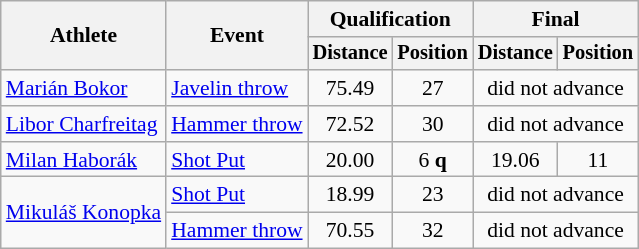<table class=wikitable style="font-size:90%">
<tr>
<th rowspan="2">Athlete</th>
<th rowspan="2">Event</th>
<th colspan="2">Qualification</th>
<th colspan="2">Final</th>
</tr>
<tr style="font-size:95%">
<th>Distance</th>
<th>Position</th>
<th>Distance</th>
<th>Position</th>
</tr>
<tr align=center>
<td align=left><a href='#'>Marián Bokor</a></td>
<td align=left><a href='#'>Javelin throw</a></td>
<td>75.49</td>
<td>27</td>
<td colspan=2>did not advance</td>
</tr>
<tr align=center>
<td align=left><a href='#'>Libor Charfreitag</a></td>
<td align=left><a href='#'>Hammer throw</a></td>
<td>72.52</td>
<td>30</td>
<td colspan=2>did not advance</td>
</tr>
<tr align=center>
<td align=left><a href='#'>Milan Haborák</a></td>
<td align=left><a href='#'>Shot Put</a></td>
<td>20.00</td>
<td>6 <strong>q</strong></td>
<td>19.06</td>
<td>11</td>
</tr>
<tr align=center>
<td align=left rowspan=2><a href='#'>Mikuláš Konopka</a></td>
<td align=left><a href='#'>Shot Put</a></td>
<td>18.99</td>
<td>23</td>
<td colspan=2>did not advance</td>
</tr>
<tr align=center>
<td align=left><a href='#'>Hammer throw</a></td>
<td>70.55</td>
<td>32</td>
<td colspan=2>did not advance</td>
</tr>
</table>
